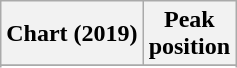<table class="wikitable sortable plainrowheaders" style="text-align:center">
<tr>
<th scope="col">Chart (2019)</th>
<th scope="col">Peak<br>position</th>
</tr>
<tr>
</tr>
<tr>
</tr>
<tr>
</tr>
</table>
